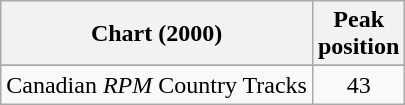<table class="wikitable sortable">
<tr>
<th align="left">Chart (2000)</th>
<th align="center">Peak<br>position</th>
</tr>
<tr>
</tr>
<tr>
</tr>
<tr>
<td align="left">Canadian <em>RPM</em> Country Tracks</td>
<td align="center">43</td>
</tr>
</table>
